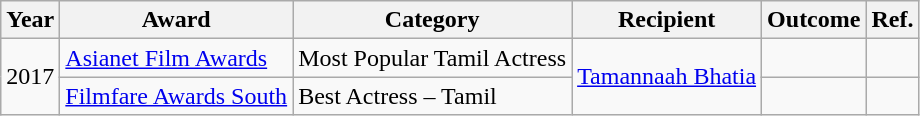<table class="wikitable sortable">
<tr>
<th>Year</th>
<th>Award</th>
<th>Category</th>
<th>Recipient</th>
<th>Outcome</th>
<th>Ref.</th>
</tr>
<tr>
<td rowspan="2">2017</td>
<td><a href='#'>Asianet Film Awards</a></td>
<td>Most Popular Tamil Actress</td>
<td rowspan="2"><a href='#'>Tamannaah Bhatia</a></td>
<td></td>
<td></td>
</tr>
<tr>
<td><a href='#'>Filmfare Awards South</a></td>
<td>Best Actress – Tamil</td>
<td></td>
<td></td>
</tr>
</table>
